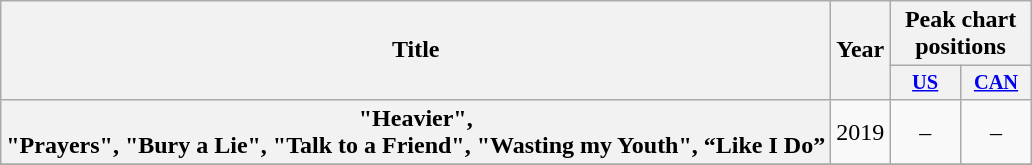<table class="wikitable plainrowheaders" style="text-align:center;">
<tr>
<th scope="col" rowspan=2>Title</th>
<th scope="col" rowspan=2>Year</th>
<th scope="col" colspan=2>Peak chart positions</th>
</tr>
<tr>
<th scope="col" style="width:3em;font-size:85%;"><a href='#'>US</a></th>
<th scope="col" style="width:3em;font-size:85%;"><a href='#'>CAN</a></th>
</tr>
<tr>
<th scope="row">"Heavier",<br>"Prayers",
"Bury a Lie",
"Talk to a Friend",
"Wasting my Youth",
“Like I Do”</th>
<td>2019</td>
<td>–</td>
<td>–</td>
</tr>
<tr>
</tr>
</table>
